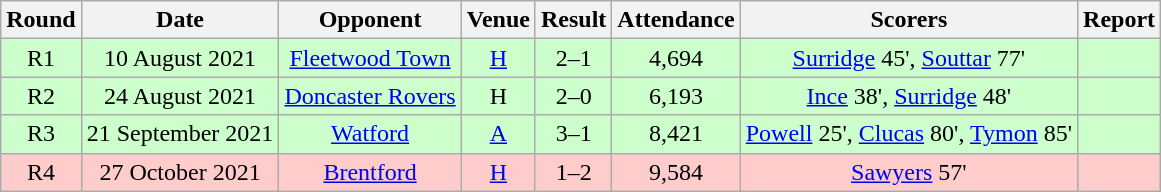<table class="wikitable" style="font-size:100%; text-align:center">
<tr>
<th>Round</th>
<th>Date</th>
<th>Opponent</th>
<th>Venue</th>
<th>Result</th>
<th>Attendance</th>
<th>Scorers</th>
<th>Report</th>
</tr>
<tr bgcolor=CCFFCC>
<td>R1</td>
<td>10 August 2021</td>
<td><a href='#'>Fleetwood Town</a></td>
<td><a href='#'>H</a></td>
<td>2–1</td>
<td>4,694</td>
<td><a href='#'>Surridge</a> 45', <a href='#'>Souttar</a> 77'</td>
<td></td>
</tr>
<tr bgcolor=CCFFCC>
<td>R2</td>
<td>24 August 2021</td>
<td><a href='#'>Doncaster Rovers</a></td>
<td>H</td>
<td>2–0</td>
<td>6,193</td>
<td><a href='#'>Ince</a> 38', <a href='#'>Surridge</a> 48'</td>
<td></td>
</tr>
<tr bgcolor=CCFFCC>
<td>R3</td>
<td>21 September 2021</td>
<td><a href='#'>Watford</a></td>
<td><a href='#'>A</a></td>
<td>3–1</td>
<td>8,421</td>
<td><a href='#'>Powell</a> 25', <a href='#'>Clucas</a> 80', <a href='#'>Tymon</a> 85'</td>
<td></td>
</tr>
<tr bgcolor=FFCCCC>
<td>R4</td>
<td>27 October 2021</td>
<td><a href='#'>Brentford</a></td>
<td><a href='#'>H</a></td>
<td>1–2</td>
<td>9,584</td>
<td><a href='#'>Sawyers</a> 57'</td>
<td></td>
</tr>
</table>
